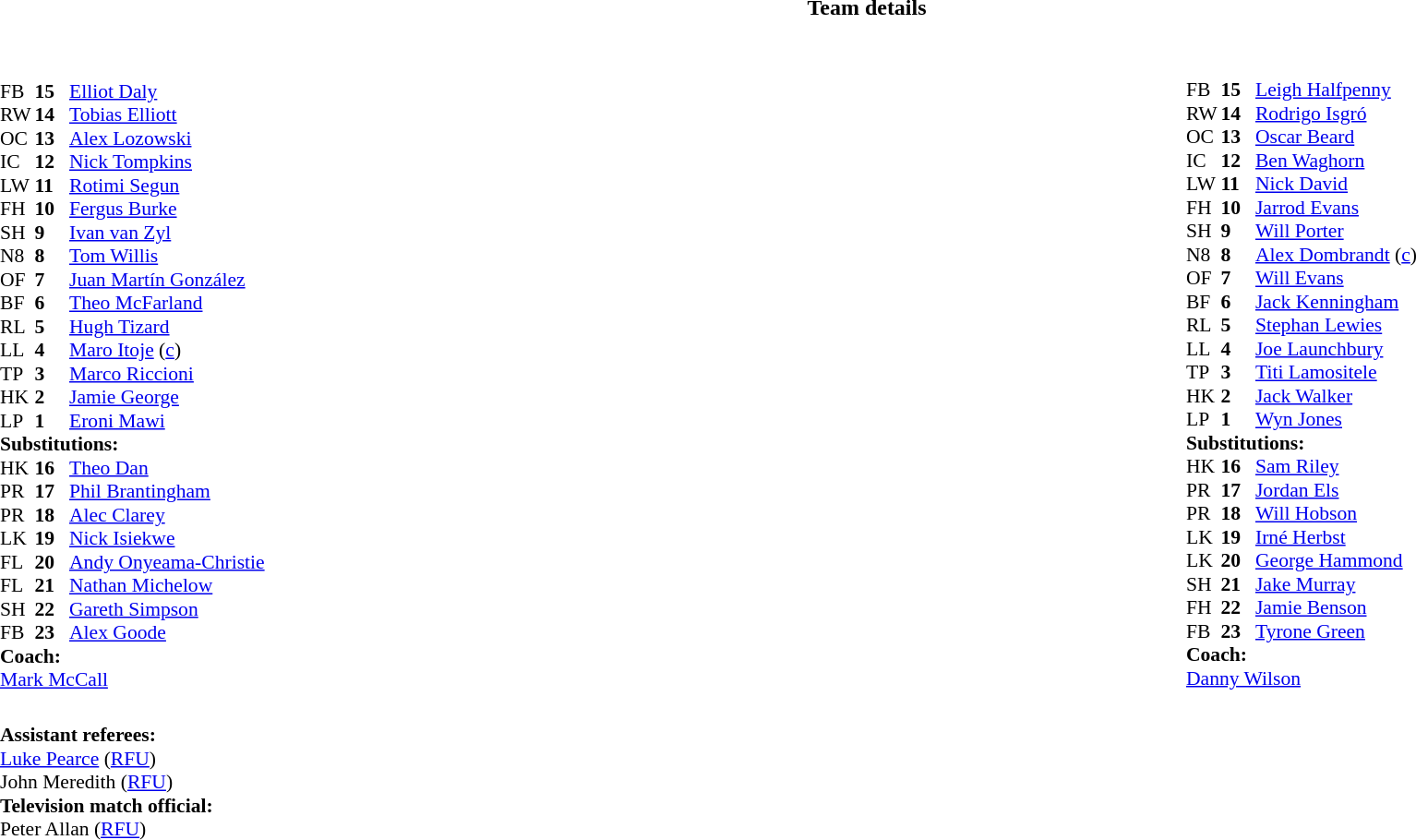<table border="0" style="width:100%;" class="collapsible collapsed">
<tr>
<th>Team details</th>
</tr>
<tr>
<td><br><table style="width:100%;">
<tr>
<td style="vertical-align:top; width:50%;"><br><table style="font-size: 90%" cellspacing="0" cellpadding="0">
<tr>
<th width="25"></th>
<th width="25"></th>
</tr>
<tr>
<td>FB</td>
<td><strong>15</strong></td>
<td> <a href='#'>Elliot Daly</a></td>
</tr>
<tr>
<td>RW</td>
<td><strong>14</strong></td>
<td> <a href='#'>Tobias Elliott</a></td>
</tr>
<tr>
<td>OC</td>
<td><strong>13</strong></td>
<td> <a href='#'>Alex Lozowski</a></td>
</tr>
<tr>
<td>IC</td>
<td><strong>12</strong></td>
<td> <a href='#'>Nick Tompkins</a></td>
<td></td>
<td></td>
</tr>
<tr>
<td>LW</td>
<td><strong>11</strong></td>
<td> <a href='#'>Rotimi Segun</a></td>
<td></td>
<td></td>
</tr>
<tr>
<td>FH</td>
<td><strong>10</strong></td>
<td> <a href='#'>Fergus Burke</a></td>
</tr>
<tr>
<td>SH</td>
<td><strong>9</strong></td>
<td> <a href='#'>Ivan van Zyl</a></td>
</tr>
<tr>
<td>N8</td>
<td><strong>8</strong></td>
<td> <a href='#'>Tom Willis</a></td>
<td></td>
<td></td>
</tr>
<tr>
<td>OF</td>
<td><strong>7</strong></td>
<td> <a href='#'>Juan Martín González</a></td>
</tr>
<tr>
<td>BF</td>
<td><strong>6</strong></td>
<td> <a href='#'>Theo McFarland</a></td>
<td></td>
<td></td>
</tr>
<tr>
<td>RL</td>
<td><strong>5</strong></td>
<td> <a href='#'>Hugh Tizard</a></td>
<td></td>
<td></td>
</tr>
<tr>
<td>LL</td>
<td><strong>4</strong></td>
<td> <a href='#'>Maro Itoje</a> (<a href='#'>c</a>)</td>
</tr>
<tr>
<td>TP</td>
<td><strong>3</strong></td>
<td> <a href='#'>Marco Riccioni</a></td>
<td></td>
<td></td>
</tr>
<tr>
<td>HK</td>
<td><strong>2</strong></td>
<td> <a href='#'>Jamie George</a></td>
<td></td>
<td></td>
</tr>
<tr>
<td>LP</td>
<td><strong>1</strong></td>
<td> <a href='#'>Eroni Mawi</a></td>
<td></td>
<td></td>
<td></td>
<td></td>
</tr>
<tr>
<td colspan=3><strong>Substitutions:</strong></td>
</tr>
<tr>
<td>HK</td>
<td><strong>16</strong></td>
<td> <a href='#'>Theo Dan</a></td>
<td></td>
<td></td>
</tr>
<tr>
<td>PR</td>
<td><strong>17</strong></td>
<td> <a href='#'>Phil Brantingham</a></td>
<td></td>
<td></td>
<td></td>
<td></td>
</tr>
<tr>
<td>PR</td>
<td><strong>18</strong></td>
<td> <a href='#'>Alec Clarey</a></td>
<td></td>
<td></td>
</tr>
<tr>
<td>LK</td>
<td><strong>19</strong></td>
<td> <a href='#'>Nick Isiekwe</a></td>
<td></td>
<td></td>
</tr>
<tr>
<td>FL</td>
<td><strong>20</strong></td>
<td> <a href='#'>Andy Onyeama-Christie</a></td>
<td></td>
<td></td>
</tr>
<tr>
<td>FL</td>
<td><strong>21</strong></td>
<td> <a href='#'>Nathan Michelow</a></td>
<td></td>
<td></td>
</tr>
<tr>
<td>SH</td>
<td><strong>22</strong></td>
<td> <a href='#'>Gareth Simpson</a></td>
<td></td>
<td></td>
</tr>
<tr>
<td>FB</td>
<td><strong>23</strong></td>
<td> <a href='#'>Alex Goode</a></td>
<td></td>
<td></td>
</tr>
<tr>
<td colspan=3><strong>Coach:</strong></td>
</tr>
<tr>
<td colspan="4"> <a href='#'>Mark McCall</a></td>
</tr>
<tr>
</tr>
</table>
</td>
<td style="vertical-align:top;width:50%;font-size:90%"><br><table cellspacing="0" cellpadding="0" style="margin:auto">
<tr>
<th width="25"></th>
<th width="25"></th>
</tr>
<tr>
<td>FB</td>
<td><strong>15</strong></td>
<td> <a href='#'>Leigh Halfpenny</a></td>
<td></td>
<td></td>
<td></td>
<td></td>
</tr>
<tr>
<td>RW</td>
<td><strong>14</strong></td>
<td> <a href='#'>Rodrigo Isgró</a></td>
</tr>
<tr>
<td>OC</td>
<td><strong>13</strong></td>
<td> <a href='#'>Oscar Beard</a></td>
</tr>
<tr>
<td>IC</td>
<td><strong>12</strong></td>
<td> <a href='#'>Ben Waghorn</a></td>
</tr>
<tr>
<td>LW</td>
<td><strong>11</strong></td>
<td> <a href='#'>Nick David</a></td>
<td></td>
<td></td>
<td></td>
</tr>
<tr>
<td>FH</td>
<td><strong>10</strong></td>
<td> <a href='#'>Jarrod Evans</a></td>
<td></td>
<td></td>
</tr>
<tr>
<td>SH</td>
<td><strong>9</strong></td>
<td> <a href='#'>Will Porter</a></td>
</tr>
<tr>
<td>N8</td>
<td><strong>8</strong></td>
<td> <a href='#'>Alex Dombrandt</a> (<a href='#'>c</a>)</td>
</tr>
<tr>
<td>OF</td>
<td><strong>7</strong></td>
<td> <a href='#'>Will Evans</a></td>
</tr>
<tr>
<td>BF</td>
<td><strong>6</strong></td>
<td> <a href='#'>Jack Kenningham</a></td>
</tr>
<tr>
<td>RL</td>
<td><strong>5</strong></td>
<td> <a href='#'>Stephan Lewies</a></td>
</tr>
<tr>
<td>LL</td>
<td><strong>4</strong></td>
<td> <a href='#'>Joe Launchbury</a></td>
<td></td>
<td></td>
</tr>
<tr>
<td>TP</td>
<td><strong>3</strong></td>
<td> <a href='#'>Titi Lamositele</a></td>
<td></td>
<td></td>
</tr>
<tr>
<td>HK</td>
<td><strong>2</strong></td>
<td> <a href='#'>Jack Walker</a></td>
<td></td>
<td></td>
</tr>
<tr>
<td>LP</td>
<td><strong>1</strong></td>
<td> <a href='#'>Wyn Jones</a></td>
<td></td>
<td></td>
</tr>
<tr>
<td colspan=3><strong>Substitutions:</strong></td>
</tr>
<tr>
<td>HK</td>
<td><strong>16</strong></td>
<td> <a href='#'>Sam Riley</a></td>
<td></td>
<td></td>
</tr>
<tr>
<td>PR</td>
<td><strong>17</strong></td>
<td> <a href='#'>Jordan Els</a></td>
<td></td>
<td></td>
</tr>
<tr>
<td>PR</td>
<td><strong>18</strong></td>
<td> <a href='#'>Will Hobson</a></td>
<td></td>
<td></td>
</tr>
<tr>
<td>LK</td>
<td><strong>19</strong></td>
<td> <a href='#'>Irné Herbst</a></td>
<td></td>
<td></td>
</tr>
<tr>
<td>LK</td>
<td><strong>20</strong></td>
<td> <a href='#'>George Hammond</a></td>
</tr>
<tr>
<td>SH</td>
<td><strong>21</strong></td>
<td> <a href='#'>Jake Murray</a></td>
</tr>
<tr>
<td>FH</td>
<td><strong>22</strong></td>
<td> <a href='#'>Jamie Benson</a></td>
<td></td>
<td></td>
</tr>
<tr>
<td>FB</td>
<td><strong>23</strong></td>
<td> <a href='#'>Tyrone Green</a></td>
<td></td>
<td></td>
<td></td>
<td></td>
</tr>
<tr>
<td colspan=3><strong>Coach:</strong></td>
</tr>
<tr>
<td colspan="4"> <a href='#'>Danny Wilson</a></td>
</tr>
<tr>
</tr>
</table>
</td>
</tr>
</table>
<table style="width:100%;font-size:90%">
<tr>
<td><br>
<strong>Assistant referees:</strong>
<br> <a href='#'>Luke Pearce</a> (<a href='#'>RFU</a>)
<br> John Meredith (<a href='#'>RFU</a>)
<br><strong>Television match official:</strong>
<br> Peter Allan (<a href='#'>RFU</a>)</td>
</tr>
</table>
</td>
</tr>
</table>
